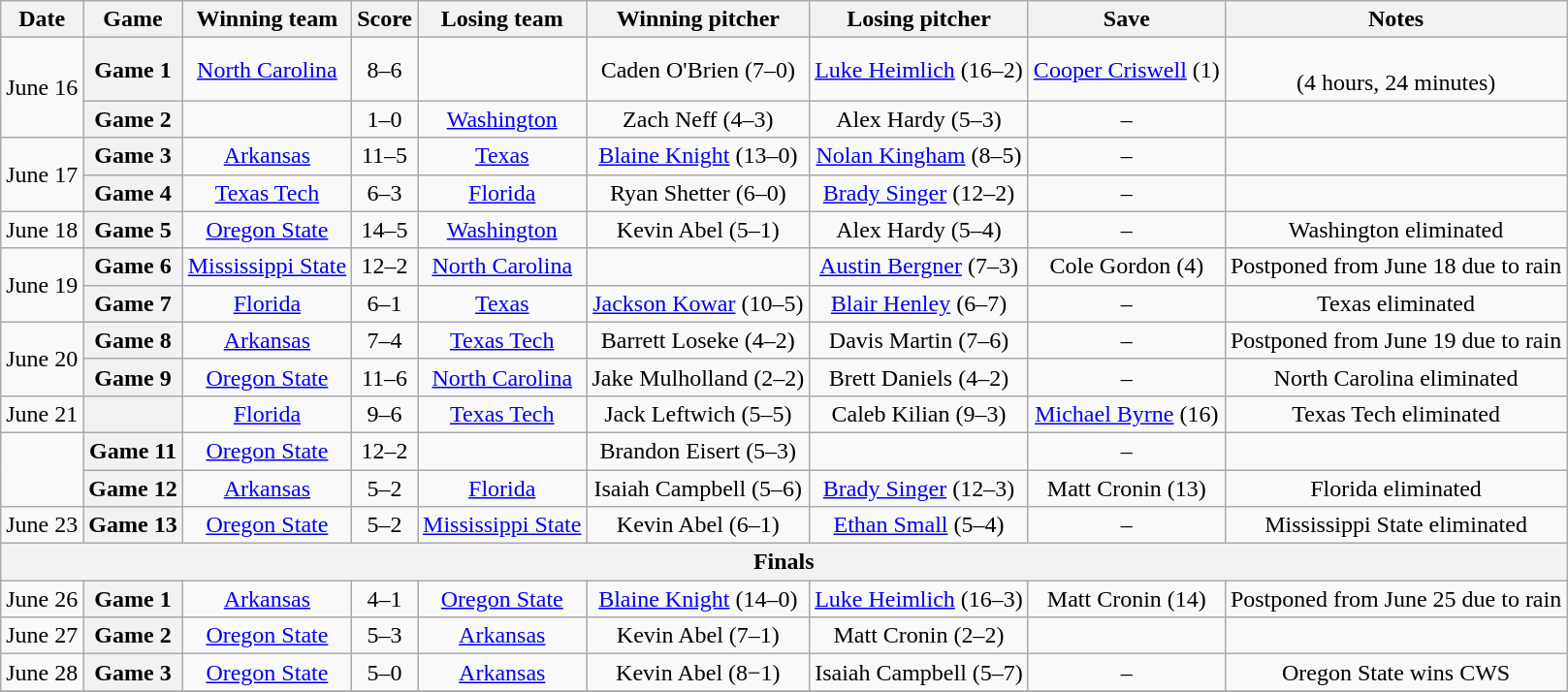<table class="wikitable plainrowheaders" style="text-align:center">
<tr>
<th scope="col">Date</th>
<th scope="col">Game</th>
<th scope="col">Winning team</th>
<th scope="col">Score</th>
<th scope="col">Losing team</th>
<th scope="col">Winning pitcher</th>
<th scope="col">Losing pitcher</th>
<th scope="col">Save</th>
<th scope="col">Notes</th>
</tr>
<tr>
<td rowspan=2>June 16</td>
<th scope="row" style="text-align:center">Game 1</th>
<td><a href='#'>North Carolina</a></td>
<td>8–6</td>
<td></td>
<td>Caden O'Brien (7–0)</td>
<td><a href='#'>Luke Heimlich</a> (16–2)</td>
<td><a href='#'>Cooper Criswell</a> (1)</td>
<td><br>(4 hours, 24 minutes)</td>
</tr>
<tr>
<th scope="row" style="text-align:center">Game 2</th>
<td></td>
<td>1–0</td>
<td><a href='#'>Washington</a></td>
<td>Zach Neff (4–3)</td>
<td>Alex Hardy (5–3)</td>
<td>–</td>
<td></td>
</tr>
<tr>
<td rowspan=2>June 17</td>
<th scope="row" style="text-align:center">Game 3</th>
<td><a href='#'>Arkansas</a></td>
<td>11–5</td>
<td><a href='#'>Texas</a></td>
<td><a href='#'>Blaine Knight</a> (13–0)</td>
<td><a href='#'>Nolan Kingham</a> (8–5)</td>
<td>–</td>
<td></td>
</tr>
<tr>
<th scope="row" style="text-align:center">Game 4</th>
<td><a href='#'>Texas Tech</a></td>
<td>6–3</td>
<td><a href='#'>Florida</a></td>
<td>Ryan Shetter (6–0)</td>
<td><a href='#'>Brady Singer</a> (12–2)</td>
<td>–</td>
<td></td>
</tr>
<tr>
<td rowspan=1>June 18</td>
<th scope="row" style="text-align:center">Game 5</th>
<td><a href='#'>Oregon State</a></td>
<td>14–5</td>
<td><a href='#'>Washington</a></td>
<td>Kevin Abel (5–1)</td>
<td>Alex Hardy (5–4)</td>
<td>–</td>
<td>Washington eliminated</td>
</tr>
<tr>
<td rowspan=2>June 19</td>
<th scope="row" style="text-align:center">Game 6</th>
<td><a href='#'>Mississippi State</a></td>
<td>12–2</td>
<td><a href='#'>North Carolina</a></td>
<td></td>
<td><a href='#'>Austin Bergner</a> (7–3)</td>
<td>Cole Gordon (4)</td>
<td>Postponed from June 18 due to rain</td>
</tr>
<tr>
<th scope="row" style="text-align:center">Game 7</th>
<td><a href='#'>Florida</a></td>
<td>6–1</td>
<td><a href='#'>Texas</a></td>
<td><a href='#'>Jackson Kowar</a> (10–5)</td>
<td><a href='#'>Blair Henley</a> (6–7)</td>
<td>–</td>
<td>Texas eliminated</td>
</tr>
<tr>
<td rowspan=2>June 20</td>
<th scope="row" style="text-align:center">Game 8</th>
<td><a href='#'>Arkansas</a></td>
<td>7–4</td>
<td><a href='#'>Texas Tech</a></td>
<td>Barrett Loseke (4–2)</td>
<td>Davis Martin (7–6)</td>
<td>–</td>
<td>Postponed from June 19 due to rain</td>
</tr>
<tr>
<th scope="row" style="text-align:center">Game 9</th>
<td><a href='#'>Oregon State</a></td>
<td>11–6</td>
<td><a href='#'>North Carolina</a></td>
<td>Jake Mulholland (2–2)</td>
<td>Brett Daniels (4–2)</td>
<td>–</td>
<td>North Carolina eliminated</td>
</tr>
<tr>
<td>June 21</td>
<th scope="row" style="text-align:center"></th>
<td><a href='#'>Florida</a></td>
<td>9–6</td>
<td><a href='#'>Texas Tech</a></td>
<td>Jack Leftwich (5–5)</td>
<td>Caleb Kilian (9–3)</td>
<td><a href='#'>Michael Byrne</a> (16)</td>
<td>Texas Tech eliminated</td>
</tr>
<tr>
<td rowspan=2></td>
<th scope="row" style="text-align:center">Game 11</th>
<td><a href='#'>Oregon State</a></td>
<td>12–2</td>
<td></td>
<td>Brandon Eisert (5–3)</td>
<td></td>
<td>–</td>
<td></td>
</tr>
<tr>
<th scope="row" style="text-align:center">Game 12</th>
<td><a href='#'>Arkansas</a></td>
<td>5–2</td>
<td><a href='#'>Florida</a></td>
<td>Isaiah Campbell (5–6)</td>
<td><a href='#'>Brady Singer</a> (12–3)</td>
<td>Matt Cronin (13)</td>
<td>Florida eliminated</td>
</tr>
<tr>
<td>June 23</td>
<th scope="row" style="text-align:center">Game 13</th>
<td><a href='#'>Oregon State</a></td>
<td>5–2</td>
<td><a href='#'>Mississippi State</a></td>
<td>Kevin Abel (6–1)</td>
<td><a href='#'>Ethan Small</a> (5–4)</td>
<td>–</td>
<td>Mississippi State eliminated</td>
</tr>
<tr>
<th colspan=10>Finals</th>
</tr>
<tr>
<td>June 26</td>
<th scope="row" style="text-align:center">Game 1</th>
<td><a href='#'>Arkansas</a></td>
<td>4–1</td>
<td><a href='#'>Oregon State</a></td>
<td><a href='#'>Blaine Knight</a> (14–0)</td>
<td><a href='#'>Luke Heimlich</a> (16–3)</td>
<td>Matt Cronin (14)</td>
<td>Postponed from June 25 due to rain</td>
</tr>
<tr>
<td>June 27</td>
<th scope="row" style="text-align:center">Game 2</th>
<td><a href='#'>Oregon State</a></td>
<td>5–3</td>
<td><a href='#'>Arkansas</a></td>
<td>Kevin Abel (7–1)</td>
<td>Matt Cronin (2–2)</td>
<td></td>
<td></td>
</tr>
<tr>
<td>June 28</td>
<th scope="row" style="text-align:center">Game 3</th>
<td><a href='#'>Oregon State</a></td>
<td>5–0</td>
<td><a href='#'>Arkansas</a></td>
<td>Kevin Abel (8−1)</td>
<td>Isaiah Campbell (5–7)</td>
<td>–</td>
<td>Oregon State wins CWS</td>
</tr>
<tr>
</tr>
</table>
